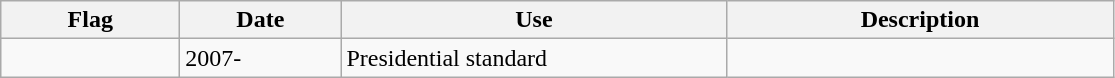<table class="wikitable" style="background: #f9f9f9">
<tr>
<th width="112">Flag</th>
<th width="100">Date</th>
<th width="250">Use</th>
<th width="250">Description</th>
</tr>
<tr>
<td></td>
<td>2007-</td>
<td>Presidential standard</td>
<td></td>
</tr>
</table>
